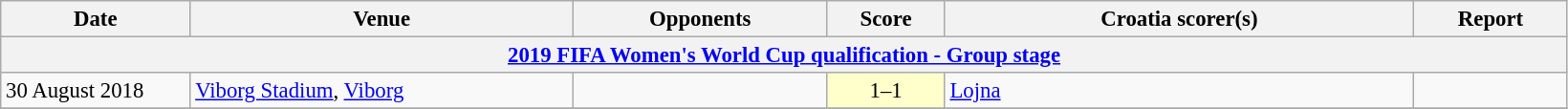<table class="wikitable" style="font-size:95%;">
<tr>
<th width=125>Date</th>
<th width=260>Venue</th>
<th width=170>Opponents</th>
<th width= 75>Score</th>
<th width=320>Croatia scorer(s)</th>
<th width=100>Report</th>
</tr>
<tr>
<th colspan=7><a href='#'>2019 FIFA Women's World Cup qualification - Group stage</a></th>
</tr>
<tr>
<td>30 August 2018</td>
<td><a href='#'>Viborg Stadium</a>, <a href='#'>Viborg</a></td>
<td></td>
<td align=center bgcolor=#FFFFCC>1–1</td>
<td><a href='#'>Lojna</a></td>
<td></td>
</tr>
<tr>
</tr>
</table>
